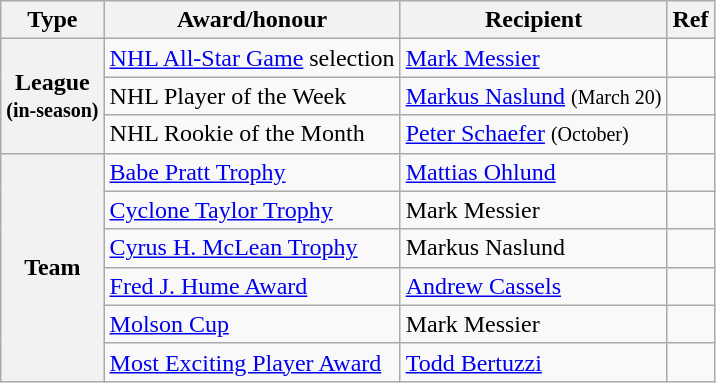<table class="wikitable">
<tr>
<th scope="col">Type</th>
<th scope="col">Award/honour</th>
<th scope="col">Recipient</th>
<th scope="col">Ref</th>
</tr>
<tr>
<th scope="row" rowspan="3">League<br><small>(in-season)</small></th>
<td><a href='#'>NHL All-Star Game</a> selection</td>
<td><a href='#'>Mark Messier</a></td>
<td></td>
</tr>
<tr>
<td>NHL Player of the Week</td>
<td><a href='#'>Markus Naslund</a> <small>(March 20)</small></td>
<td></td>
</tr>
<tr>
<td>NHL Rookie of the Month</td>
<td><a href='#'>Peter Schaefer</a> <small>(October)</small></td>
<td></td>
</tr>
<tr>
<th scope="row" rowspan="6">Team</th>
<td><a href='#'>Babe Pratt Trophy</a></td>
<td><a href='#'>Mattias Ohlund</a></td>
<td></td>
</tr>
<tr>
<td><a href='#'>Cyclone Taylor Trophy</a></td>
<td>Mark Messier</td>
<td></td>
</tr>
<tr>
<td><a href='#'>Cyrus H. McLean Trophy</a></td>
<td>Markus Naslund</td>
<td></td>
</tr>
<tr>
<td><a href='#'>Fred J. Hume Award</a></td>
<td><a href='#'>Andrew Cassels</a></td>
<td></td>
</tr>
<tr>
<td><a href='#'>Molson Cup</a></td>
<td>Mark Messier</td>
<td></td>
</tr>
<tr>
<td><a href='#'>Most Exciting Player Award</a></td>
<td><a href='#'>Todd Bertuzzi</a></td>
<td></td>
</tr>
</table>
